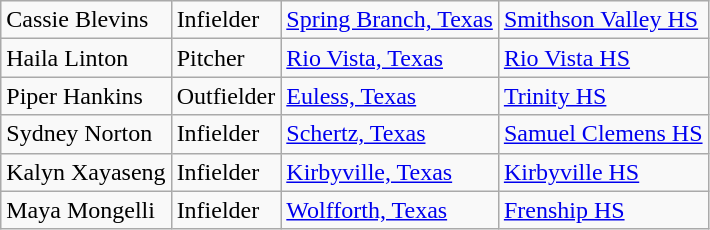<table class="wikitable">
<tr>
<td>Cassie Blevins</td>
<td>Infielder</td>
<td><a href='#'>Spring Branch, Texas</a></td>
<td><a href='#'>Smithson Valley HS</a></td>
</tr>
<tr>
<td>Haila Linton</td>
<td>Pitcher</td>
<td><a href='#'>Rio Vista, Texas</a></td>
<td><a href='#'>Rio Vista HS</a></td>
</tr>
<tr>
<td>Piper Hankins</td>
<td>Outfielder</td>
<td><a href='#'>Euless, Texas</a></td>
<td><a href='#'>Trinity HS</a></td>
</tr>
<tr>
<td>Sydney Norton</td>
<td>Infielder</td>
<td><a href='#'>Schertz, Texas</a></td>
<td><a href='#'>Samuel Clemens HS</a></td>
</tr>
<tr>
<td>Kalyn Xayaseng</td>
<td>Infielder</td>
<td><a href='#'>Kirbyville, Texas</a></td>
<td><a href='#'>Kirbyville HS</a></td>
</tr>
<tr>
<td>Maya Mongelli</td>
<td>Infielder</td>
<td><a href='#'>Wolfforth, Texas</a></td>
<td><a href='#'>Frenship HS</a></td>
</tr>
</table>
